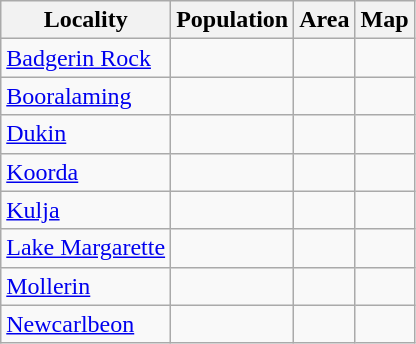<table class="wikitable sortable">
<tr>
<th>Locality</th>
<th data-sort-type=number>Population</th>
<th data-sort-type=number>Area</th>
<th>Map</th>
</tr>
<tr>
<td><a href='#'>Badgerin Rock</a></td>
<td></td>
<td></td>
<td></td>
</tr>
<tr>
<td><a href='#'>Booralaming</a></td>
<td></td>
<td></td>
<td></td>
</tr>
<tr>
<td><a href='#'>Dukin</a></td>
<td></td>
<td></td>
<td></td>
</tr>
<tr>
<td><a href='#'>Koorda</a></td>
<td></td>
<td></td>
<td></td>
</tr>
<tr>
<td><a href='#'>Kulja</a></td>
<td></td>
<td></td>
<td></td>
</tr>
<tr>
<td><a href='#'>Lake Margarette</a></td>
<td></td>
<td></td>
<td></td>
</tr>
<tr>
<td><a href='#'>Mollerin</a></td>
<td></td>
<td></td>
<td></td>
</tr>
<tr>
<td><a href='#'>Newcarlbeon</a></td>
<td></td>
<td></td>
<td></td>
</tr>
</table>
